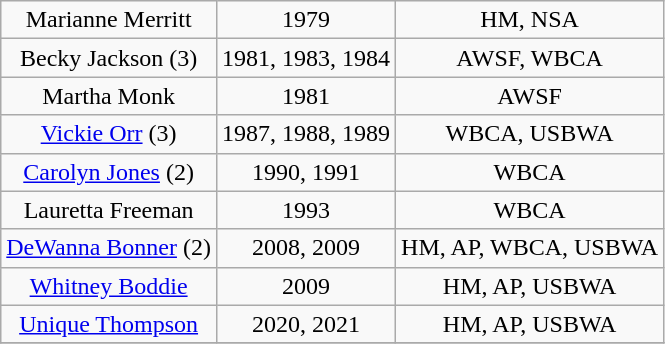<table class="wikitable toccolours">
<tr align="center">
<td>Marianne Merritt</td>
<td>1979</td>
<td>HM, NSA</td>
</tr>
<tr align="center">
<td>Becky Jackson (3)</td>
<td>1981, 1983, 1984</td>
<td>AWSF, WBCA</td>
</tr>
<tr align="center">
<td>Martha Monk</td>
<td>1981</td>
<td>AWSF</td>
</tr>
<tr align="center">
<td><a href='#'>Vickie Orr</a> (3)</td>
<td>1987, 1988, 1989</td>
<td>WBCA, USBWA</td>
</tr>
<tr align="center">
<td><a href='#'>Carolyn Jones</a> (2)</td>
<td>1990, 1991</td>
<td>WBCA</td>
</tr>
<tr align="center">
<td>Lauretta Freeman</td>
<td>1993</td>
<td>WBCA</td>
</tr>
<tr align="center">
<td><a href='#'>DeWanna Bonner</a> (2)</td>
<td>2008, 2009</td>
<td>HM, AP, WBCA, USBWA</td>
</tr>
<tr align="center">
<td><a href='#'>Whitney Boddie</a></td>
<td>2009</td>
<td>HM, AP, USBWA</td>
</tr>
<tr align="center">
<td><a href='#'>Unique Thompson</a></td>
<td>2020, 2021</td>
<td>HM, AP, USBWA</td>
</tr>
<tr>
</tr>
</table>
